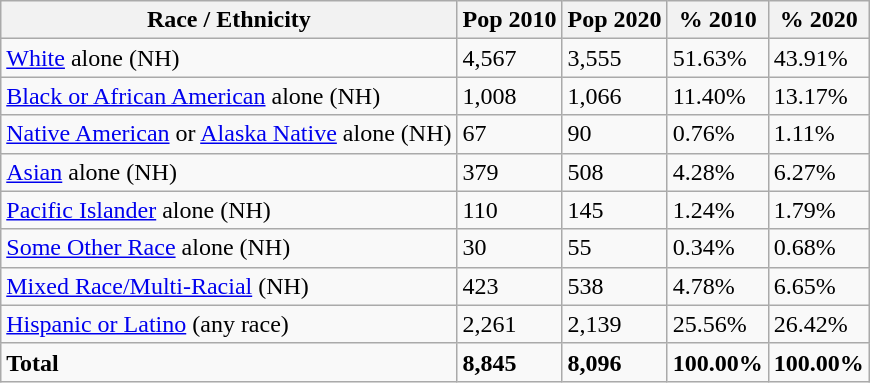<table class="wikitable">
<tr>
<th>Race / Ethnicity</th>
<th>Pop 2010</th>
<th>Pop 2020</th>
<th>% 2010</th>
<th>% 2020</th>
</tr>
<tr>
<td><a href='#'>White</a> alone (NH)</td>
<td>4,567</td>
<td>3,555</td>
<td>51.63%</td>
<td>43.91%</td>
</tr>
<tr>
<td><a href='#'>Black or African American</a> alone (NH)</td>
<td>1,008</td>
<td>1,066</td>
<td>11.40%</td>
<td>13.17%</td>
</tr>
<tr>
<td><a href='#'>Native American</a> or <a href='#'>Alaska Native</a> alone (NH)</td>
<td>67</td>
<td>90</td>
<td>0.76%</td>
<td>1.11%</td>
</tr>
<tr>
<td><a href='#'>Asian</a> alone (NH)</td>
<td>379</td>
<td>508</td>
<td>4.28%</td>
<td>6.27%</td>
</tr>
<tr>
<td><a href='#'>Pacific Islander</a> alone (NH)</td>
<td>110</td>
<td>145</td>
<td>1.24%</td>
<td>1.79%</td>
</tr>
<tr>
<td><a href='#'>Some Other Race</a> alone (NH)</td>
<td>30</td>
<td>55</td>
<td>0.34%</td>
<td>0.68%</td>
</tr>
<tr>
<td><a href='#'>Mixed Race/Multi-Racial</a> (NH)</td>
<td>423</td>
<td>538</td>
<td>4.78%</td>
<td>6.65%</td>
</tr>
<tr>
<td><a href='#'>Hispanic or Latino</a> (any race)</td>
<td>2,261</td>
<td>2,139</td>
<td>25.56%</td>
<td>26.42%</td>
</tr>
<tr>
<td><strong>Total</strong></td>
<td><strong>8,845</strong></td>
<td><strong>8,096</strong></td>
<td><strong>100.00%</strong></td>
<td><strong>100.00%</strong></td>
</tr>
</table>
